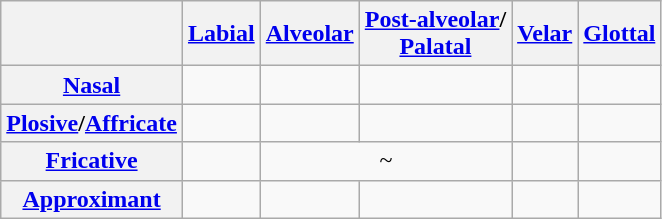<table class="wikitable" style="text-align:center">
<tr>
<th></th>
<th><a href='#'>Labial</a></th>
<th><a href='#'>Alveolar</a></th>
<th><a href='#'>Post-alveolar</a>/<br><a href='#'>Palatal</a></th>
<th><a href='#'>Velar</a></th>
<th><a href='#'>Glottal</a></th>
</tr>
<tr>
<th><a href='#'>Nasal</a></th>
<td> </td>
<td> </td>
<td></td>
<td></td>
<td></td>
</tr>
<tr>
<th><a href='#'>Plosive</a>/<a href='#'>Affricate</a></th>
<td> </td>
<td> </td>
<td> </td>
<td> </td>
<td> </td>
</tr>
<tr>
<th><a href='#'>Fricative</a></th>
<td></td>
<td colspan="2">~ </td>
<td></td>
<td> </td>
</tr>
<tr>
<th><a href='#'>Approximant</a></th>
<td></td>
<td></td>
<td> </td>
<td> </td>
<td></td>
</tr>
</table>
